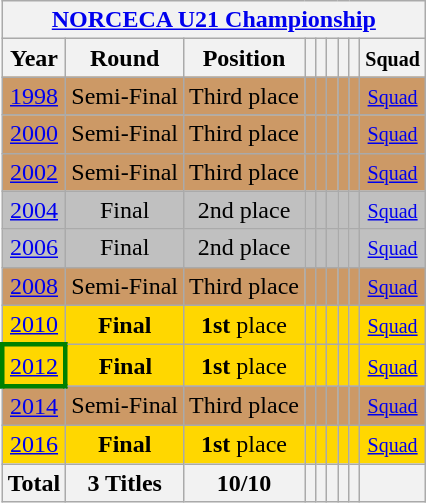<table class="wikitable" style="text-align: center;">
<tr>
<th colspan=9><a href='#'>NORCECA U21 Championship</a></th>
</tr>
<tr>
<th>Year</th>
<th>Round</th>
<th>Position</th>
<th></th>
<th></th>
<th></th>
<th></th>
<th></th>
<th><small>Squad</small></th>
</tr>
<tr bgcolor=CC9966>
<td> <a href='#'>1998</a></td>
<td>Semi-Final</td>
<td>Third place</td>
<td></td>
<td></td>
<td></td>
<td></td>
<td></td>
<td><small><a href='#'>Squad</a></small></td>
</tr>
<tr bgcolor=CC9966>
<td> <a href='#'>2000</a></td>
<td>Semi-Final</td>
<td>Third place</td>
<td></td>
<td></td>
<td></td>
<td></td>
<td></td>
<td><small><a href='#'>Squad</a></small></td>
</tr>
<tr bgcolor=CC9966>
<td> <a href='#'>2002</a></td>
<td>Semi-Final</td>
<td>Third place</td>
<td></td>
<td></td>
<td></td>
<td></td>
<td></td>
<td><small><a href='#'>Squad</a></small></td>
</tr>
<tr bgcolor=silver>
<td> <a href='#'>2004</a></td>
<td>Final</td>
<td>2nd place</td>
<td></td>
<td></td>
<td></td>
<td></td>
<td></td>
<td><small><a href='#'>Squad</a></small></td>
</tr>
<tr bgcolor=silver>
<td> <a href='#'>2006</a></td>
<td>Final</td>
<td>2nd place</td>
<td></td>
<td></td>
<td></td>
<td></td>
<td></td>
<td><small><a href='#'>Squad</a></small></td>
</tr>
<tr bgcolor=CC9966>
<td> <a href='#'>2008</a></td>
<td>Semi-Final</td>
<td>Third place</td>
<td></td>
<td></td>
<td></td>
<td></td>
<td></td>
<td><small><a href='#'>Squad</a></small></td>
</tr>
<tr bgcolor=gold>
<td> <a href='#'>2010</a></td>
<td><strong>Final</strong></td>
<td><strong>1st</strong> place</td>
<td></td>
<td></td>
<td></td>
<td></td>
<td></td>
<td><small><a href='#'>Squad</a></small></td>
</tr>
<tr bgcolor=gold>
<td style="border:3px solid green"> <a href='#'>2012</a></td>
<td><strong>Final</strong></td>
<td><strong>1st</strong> place</td>
<td></td>
<td></td>
<td></td>
<td></td>
<td></td>
<td><small><a href='#'>Squad</a></small></td>
</tr>
<tr bgcolor=CC9966>
<td> <a href='#'>2014</a></td>
<td>Semi-Final</td>
<td>Third place</td>
<td></td>
<td></td>
<td></td>
<td></td>
<td></td>
<td><small><a href='#'>Squad</a></small></td>
</tr>
<tr bgcolor=gold>
<td> <a href='#'>2016</a></td>
<td><strong>Final</strong></td>
<td><strong>1st</strong> place</td>
<td></td>
<td></td>
<td></td>
<td></td>
<td></td>
<td><small> <a href='#'>Squad</a></small></td>
</tr>
<tr>
<th>Total</th>
<th>3 Titles</th>
<th>10/10</th>
<th></th>
<th></th>
<th></th>
<th></th>
<th></th>
<th></th>
</tr>
</table>
